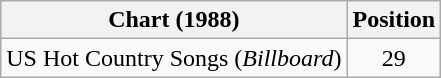<table class="wikitable">
<tr>
<th>Chart (1988)</th>
<th>Position</th>
</tr>
<tr>
<td>US Hot Country Songs (<em>Billboard</em>)</td>
<td align="center">29</td>
</tr>
</table>
